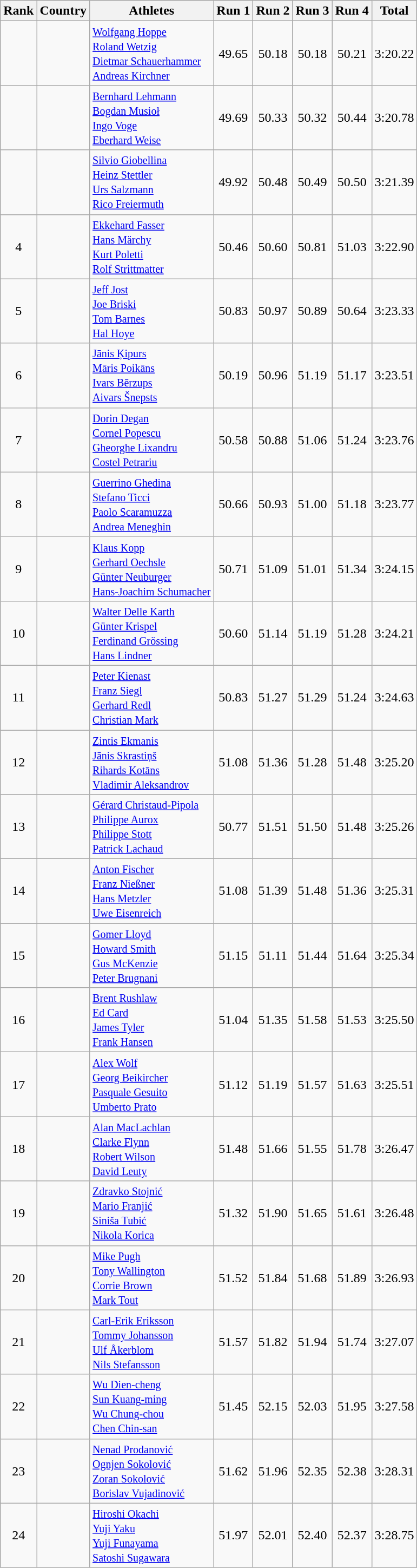<table class="wikitable sortable" style="text-align:center">
<tr>
<th>Rank</th>
<th>Country</th>
<th>Athletes</th>
<th>Run 1</th>
<th>Run 2</th>
<th>Run 3</th>
<th>Run 4</th>
<th>Total</th>
</tr>
<tr>
<td></td>
<td align="left"></td>
<td align="left"><small><a href='#'>Wolfgang Hoppe</a> <br><a href='#'>Roland Wetzig</a> <br> <a href='#'>Dietmar Schauerhammer</a> <br> <a href='#'>Andreas Kirchner</a></small></td>
<td>49.65</td>
<td>50.18</td>
<td>50.18</td>
<td>50.21</td>
<td>3:20.22</td>
</tr>
<tr>
<td></td>
<td align="left"></td>
<td align="left"><small><a href='#'>Bernhard Lehmann</a> <br> <a href='#'>Bogdan Musioł</a> <br> <a href='#'>Ingo Voge</a> <br> <a href='#'>Eberhard Weise</a></small></td>
<td>49.69</td>
<td>50.33</td>
<td>50.32</td>
<td>50.44</td>
<td>3:20.78</td>
</tr>
<tr>
<td></td>
<td align="left"></td>
<td align="left"><small><a href='#'>Silvio Giobellina</a> <br> <a href='#'>Heinz Stettler</a> <br> <a href='#'>Urs Salzmann</a> <br> <a href='#'>Rico Freiermuth</a></small></td>
<td>49.92</td>
<td>50.48</td>
<td>50.49</td>
<td>50.50</td>
<td>3:21.39</td>
</tr>
<tr>
<td>4</td>
<td align="left"></td>
<td align="left"><small><a href='#'>Ekkehard Fasser</a> <br> <a href='#'>Hans Märchy</a> <br> <a href='#'>Kurt Poletti</a> <br> <a href='#'>Rolf Strittmatter</a></small></td>
<td>50.46</td>
<td>50.60</td>
<td>50.81</td>
<td>51.03</td>
<td>3:22.90</td>
</tr>
<tr>
<td>5</td>
<td align="left"></td>
<td align="left"><small><a href='#'>Jeff Jost</a> <br> <a href='#'>Joe Briski</a> <br> <a href='#'>Tom Barnes</a> <br> <a href='#'>Hal Hoye</a></small></td>
<td>50.83</td>
<td>50.97</td>
<td>50.89</td>
<td>50.64</td>
<td>3:23.33</td>
</tr>
<tr>
<td>6</td>
<td align="left"></td>
<td align="left"><small><a href='#'>Jānis Ķipurs</a> <br> <a href='#'>Māris Poikāns</a> <br> <a href='#'>Ivars Bērzups</a> <br> <a href='#'>Aivars Šnepsts</a></small></td>
<td>50.19</td>
<td>50.96</td>
<td>51.19</td>
<td>51.17</td>
<td>3:23.51</td>
</tr>
<tr>
<td>7</td>
<td align="left"></td>
<td align="left"><small><a href='#'>Dorin Degan</a> <br> <a href='#'>Cornel Popescu</a> <br> <a href='#'>Gheorghe Lixandru</a> <br> <a href='#'>Costel Petrariu</a></small></td>
<td>50.58</td>
<td>50.88</td>
<td>51.06</td>
<td>51.24</td>
<td>3:23.76</td>
</tr>
<tr>
<td>8</td>
<td align="left"></td>
<td align="left"><small><a href='#'>Guerrino Ghedina</a> <br> <a href='#'>Stefano Ticci</a> <br> <a href='#'>Paolo Scaramuzza</a> <br> <a href='#'>Andrea Meneghin</a></small></td>
<td>50.66</td>
<td>50.93</td>
<td>51.00</td>
<td>51.18</td>
<td>3:23.77</td>
</tr>
<tr>
<td>9</td>
<td align="left"></td>
<td align="left"><small><a href='#'>Klaus Kopp</a> <br> <a href='#'>Gerhard Oechsle</a> <br> <a href='#'>Günter Neuburger</a> <br> <a href='#'>Hans-Joachim Schumacher</a></small></td>
<td>50.71</td>
<td>51.09</td>
<td>51.01</td>
<td>51.34</td>
<td>3:24.15</td>
</tr>
<tr>
<td>10</td>
<td align="left"></td>
<td align="left"><small><a href='#'>Walter Delle Karth</a> <br> <a href='#'>Günter Krispel</a> <br> <a href='#'>Ferdinand Grössing</a> <br> <a href='#'>Hans Lindner</a></small></td>
<td>50.60</td>
<td>51.14</td>
<td>51.19</td>
<td>51.28</td>
<td>3:24.21</td>
</tr>
<tr>
<td>11</td>
<td align="left"></td>
<td align="left"><small><a href='#'>Peter Kienast</a> <br> <a href='#'>Franz Siegl</a> <br> <a href='#'>Gerhard Redl</a> <br> <a href='#'>Christian Mark</a></small></td>
<td>50.83</td>
<td>51.27</td>
<td>51.29</td>
<td>51.24</td>
<td>3:24.63</td>
</tr>
<tr>
<td>12</td>
<td align="left"></td>
<td align="left"><small><a href='#'>Zintis Ekmanis</a> <br> <a href='#'>Jānis Skrastiņš</a> <br> <a href='#'>Rihards Kotāns</a> <br> <a href='#'>Vladimir Aleksandrov</a></small></td>
<td>51.08</td>
<td>51.36</td>
<td>51.28</td>
<td>51.48</td>
<td>3:25.20</td>
</tr>
<tr>
<td>13</td>
<td align="left"></td>
<td align="left"><small><a href='#'>Gérard Christaud-Pipola</a> <br> <a href='#'>Philippe Aurox</a> <br> <a href='#'>Philippe Stott</a> <br> <a href='#'>Patrick Lachaud</a></small></td>
<td>50.77</td>
<td>51.51</td>
<td>51.50</td>
<td>51.48</td>
<td>3:25.26</td>
</tr>
<tr>
<td>14</td>
<td align="left"></td>
<td align="left"><small><a href='#'>Anton Fischer</a> <br> <a href='#'>Franz Nießner</a> <br> <a href='#'>Hans Metzler</a> <br> <a href='#'>Uwe Eisenreich</a></small></td>
<td>51.08</td>
<td>51.39</td>
<td>51.48</td>
<td>51.36</td>
<td>3:25.31</td>
</tr>
<tr>
<td>15</td>
<td align="left"></td>
<td align="left"><small><a href='#'>Gomer Lloyd</a> <br> <a href='#'>Howard Smith</a> <br> <a href='#'>Gus McKenzie</a> <br> <a href='#'>Peter Brugnani</a></small></td>
<td>51.15</td>
<td>51.11</td>
<td>51.44</td>
<td>51.64</td>
<td>3:25.34</td>
</tr>
<tr>
<td>16</td>
<td align="left"></td>
<td align="left"><small><a href='#'>Brent Rushlaw</a> <br> <a href='#'>Ed Card</a> <br> <a href='#'>James Tyler</a> <br> <a href='#'>Frank Hansen</a></small></td>
<td>51.04</td>
<td>51.35</td>
<td>51.58</td>
<td>51.53</td>
<td>3:25.50</td>
</tr>
<tr>
<td>17</td>
<td align="left"></td>
<td align="left"><small><a href='#'>Alex Wolf</a> <br><a href='#'>Georg Beikircher</a> <br> <a href='#'>Pasquale Gesuito</a> <br> <a href='#'>Umberto Prato</a></small></td>
<td>51.12</td>
<td>51.19</td>
<td>51.57</td>
<td>51.63</td>
<td>3:25.51</td>
</tr>
<tr>
<td>18</td>
<td align="left"></td>
<td align="left"><small><a href='#'>Alan MacLachlan</a> <br> <a href='#'>Clarke Flynn</a> <br> <a href='#'>Robert Wilson</a> <br> <a href='#'>David Leuty</a></small></td>
<td>51.48</td>
<td>51.66</td>
<td>51.55</td>
<td>51.78</td>
<td>3:26.47</td>
</tr>
<tr>
<td>19</td>
<td align="left"></td>
<td align="left"><small><a href='#'>Zdravko Stojnić</a> <br> <a href='#'>Mario Franjić</a> <br> <a href='#'>Siniša Tubić</a> <br> <a href='#'>Nikola Korica</a></small></td>
<td>51.32</td>
<td>51.90</td>
<td>51.65</td>
<td>51.61</td>
<td>3:26.48</td>
</tr>
<tr>
<td>20</td>
<td align="left"></td>
<td align="left"><small><a href='#'>Mike Pugh</a> <br> <a href='#'>Tony Wallington</a> <br> <a href='#'>Corrie Brown</a> <br> <a href='#'>Mark Tout</a></small></td>
<td>51.52</td>
<td>51.84</td>
<td>51.68</td>
<td>51.89</td>
<td>3:26.93</td>
</tr>
<tr>
<td>21</td>
<td align="left"></td>
<td align="left"><small><a href='#'>Carl-Erik Eriksson</a> <br> <a href='#'>Tommy Johansson</a> <br> <a href='#'>Ulf Åkerblom</a> <br> <a href='#'>Nils Stefansson</a></small></td>
<td>51.57</td>
<td>51.82</td>
<td>51.94</td>
<td>51.74</td>
<td>3:27.07</td>
</tr>
<tr>
<td>22</td>
<td align="left"></td>
<td align="left"><small><a href='#'>Wu Dien-cheng</a> <br> <a href='#'>Sun Kuang-ming</a> <br> <a href='#'>Wu Chung-chou</a> <br> <a href='#'>Chen Chin-san</a></small></td>
<td>51.45</td>
<td>52.15</td>
<td>52.03</td>
<td>51.95</td>
<td>3:27.58</td>
</tr>
<tr>
<td>23</td>
<td align="left"></td>
<td align="left"><small><a href='#'>Nenad Prodanović</a> <br> <a href='#'>Ognjen Sokolović</a> <br> <a href='#'>Zoran Sokolović</a> <br> <a href='#'>Borislav Vujadinović</a></small></td>
<td>51.62</td>
<td>51.96</td>
<td>52.35</td>
<td>52.38</td>
<td>3:28.31</td>
</tr>
<tr>
<td>24</td>
<td align="left"></td>
<td align="left"><small><a href='#'>Hiroshi Okachi</a> <br> <a href='#'>Yuji Yaku</a> <br> <a href='#'>Yuji Funayama</a> <br> <a href='#'>Satoshi Sugawara</a></small></td>
<td>51.97</td>
<td>52.01</td>
<td>52.40</td>
<td>52.37</td>
<td>3:28.75</td>
</tr>
</table>
